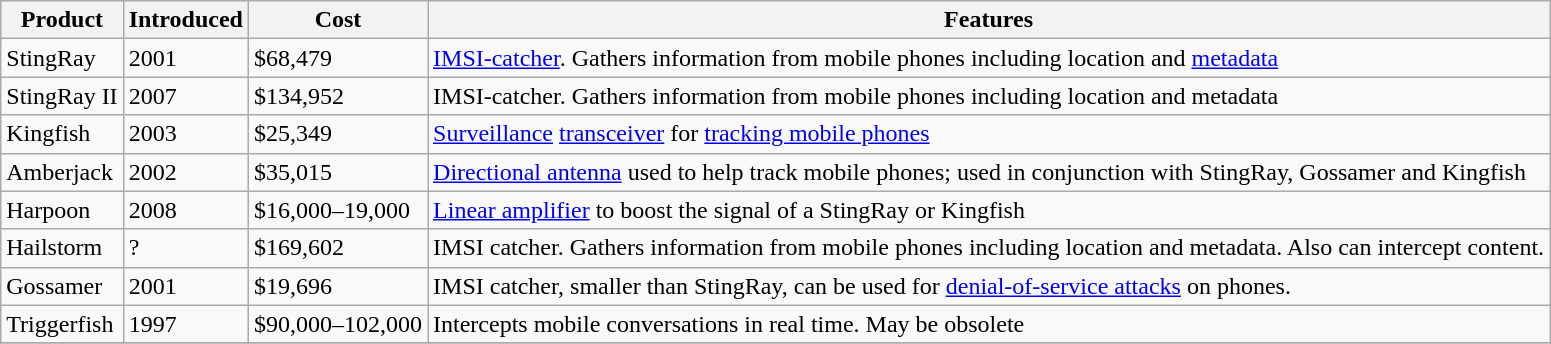<table class="wikitable">
<tr>
<th>Product</th>
<th>Introduced</th>
<th>Cost</th>
<th>Features</th>
</tr>
<tr>
<td>StingRay</td>
<td>2001</td>
<td>$68,479</td>
<td><a href='#'>IMSI-catcher</a>. Gathers information from mobile phones including location and <a href='#'>metadata</a></td>
</tr>
<tr>
<td>StingRay II</td>
<td>2007</td>
<td>$134,952</td>
<td>IMSI-catcher. Gathers information from mobile phones including location and metadata</td>
</tr>
<tr>
<td>Kingfish</td>
<td>2003</td>
<td>$25,349</td>
<td><a href='#'>Surveillance</a> <a href='#'>transceiver</a> for <a href='#'>tracking mobile phones</a></td>
</tr>
<tr>
<td>Amberjack</td>
<td>2002</td>
<td>$35,015</td>
<td><a href='#'>Directional antenna</a> used to help track mobile phones; used in conjunction with StingRay, Gossamer and Kingfish</td>
</tr>
<tr>
<td>Harpoon</td>
<td>2008</td>
<td>$16,000–19,000</td>
<td><a href='#'>Linear amplifier</a> to boost the signal of a StingRay or Kingfish</td>
</tr>
<tr>
<td>Hailstorm</td>
<td>?</td>
<td>$169,602</td>
<td>IMSI catcher. Gathers information from mobile phones including location and metadata. Also can intercept content.</td>
</tr>
<tr>
<td>Gossamer</td>
<td>2001</td>
<td>$19,696</td>
<td>IMSI catcher, smaller than StingRay, can be used for <a href='#'>denial-of-service attacks</a> on phones.</td>
</tr>
<tr>
<td>Triggerfish</td>
<td>1997</td>
<td>$90,000–102,000</td>
<td>Intercepts mobile conversations in real time. May be obsolete</td>
</tr>
<tr>
</tr>
</table>
